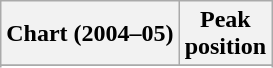<table class="wikitable">
<tr>
<th>Chart (2004–05)</th>
<th>Peak<br>position</th>
</tr>
<tr>
</tr>
<tr>
</tr>
<tr>
</tr>
</table>
